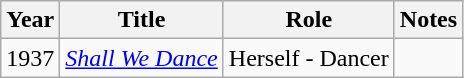<table class="wikitable">
<tr>
<th>Year</th>
<th>Title</th>
<th>Role</th>
<th>Notes</th>
</tr>
<tr>
<td>1937</td>
<td><em><a href='#'>Shall We Dance</a></em></td>
<td>Herself - Dancer</td>
<td></td>
</tr>
</table>
